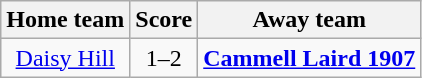<table class="wikitable" style="text-align: center">
<tr>
<th>Home team</th>
<th>Score</th>
<th>Away team</th>
</tr>
<tr>
<td><a href='#'>Daisy Hill</a></td>
<td>1–2</td>
<td><strong><a href='#'>Cammell Laird 1907</a></strong></td>
</tr>
</table>
